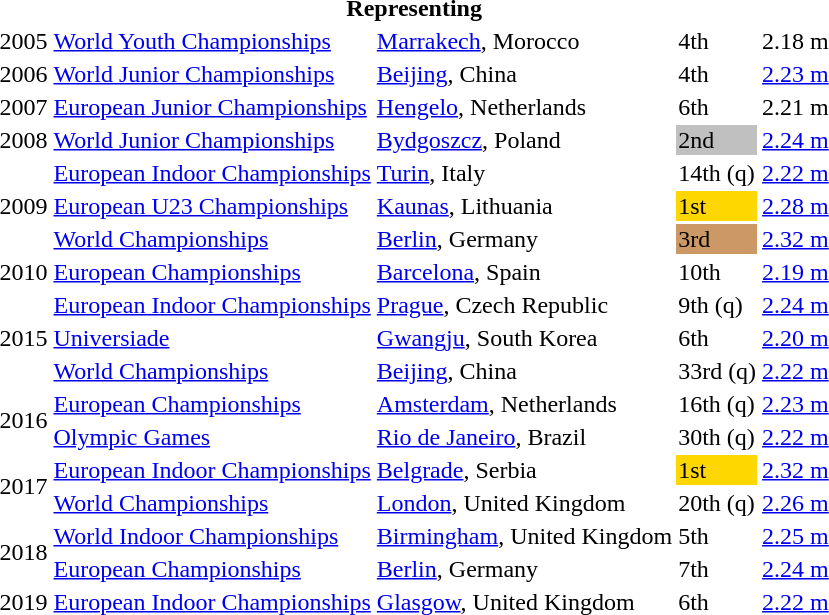<table>
<tr>
<th colspan="6">Representing </th>
</tr>
<tr>
<td>2005</td>
<td><a href='#'>World Youth Championships</a></td>
<td><a href='#'>Marrakech</a>, Morocco</td>
<td>4th</td>
<td>2.18 m</td>
</tr>
<tr>
<td>2006</td>
<td><a href='#'>World Junior Championships</a></td>
<td><a href='#'>Beijing</a>, China</td>
<td>4th</td>
<td><a href='#'>2.23 m</a></td>
</tr>
<tr>
<td>2007</td>
<td><a href='#'>European Junior Championships</a></td>
<td><a href='#'>Hengelo</a>, Netherlands</td>
<td>6th</td>
<td>2.21 m</td>
</tr>
<tr>
<td>2008</td>
<td><a href='#'>World Junior Championships</a></td>
<td><a href='#'>Bydgoszcz</a>, Poland</td>
<td bgcolor=silver>2nd</td>
<td><a href='#'>2.24 m</a></td>
</tr>
<tr>
<td rowspan=3>2009</td>
<td><a href='#'>European Indoor Championships</a></td>
<td><a href='#'>Turin</a>, Italy</td>
<td>14th (q)</td>
<td><a href='#'>2.22 m</a></td>
</tr>
<tr>
<td><a href='#'>European U23 Championships</a></td>
<td><a href='#'>Kaunas</a>, Lithuania</td>
<td bgcolor=gold>1st</td>
<td><a href='#'>2.28 m</a></td>
</tr>
<tr>
<td><a href='#'>World Championships</a></td>
<td><a href='#'>Berlin</a>, Germany</td>
<td bgcolor=cc9966>3rd</td>
<td><a href='#'>2.32 m</a></td>
</tr>
<tr>
<td>2010</td>
<td><a href='#'>European Championships</a></td>
<td><a href='#'>Barcelona</a>, Spain</td>
<td>10th</td>
<td><a href='#'>2.19 m</a></td>
</tr>
<tr>
<td rowspan=3>2015</td>
<td><a href='#'>European Indoor Championships</a></td>
<td><a href='#'>Prague</a>, Czech Republic</td>
<td>9th (q)</td>
<td><a href='#'>2.24 m</a></td>
</tr>
<tr>
<td><a href='#'>Universiade</a></td>
<td><a href='#'>Gwangju</a>, South Korea</td>
<td>6th</td>
<td><a href='#'>2.20 m</a></td>
</tr>
<tr>
<td><a href='#'>World Championships</a></td>
<td><a href='#'>Beijing</a>, China</td>
<td>33rd (q)</td>
<td><a href='#'>2.22 m</a></td>
</tr>
<tr>
<td rowspan=2>2016</td>
<td><a href='#'>European Championships</a></td>
<td><a href='#'>Amsterdam</a>, Netherlands</td>
<td>16th (q)</td>
<td><a href='#'>2.23 m</a></td>
</tr>
<tr>
<td><a href='#'>Olympic Games</a></td>
<td><a href='#'>Rio de Janeiro</a>, Brazil</td>
<td>30th (q)</td>
<td><a href='#'>2.22 m</a></td>
</tr>
<tr>
<td rowspan=2>2017</td>
<td><a href='#'>European Indoor Championships</a></td>
<td><a href='#'>Belgrade</a>, Serbia</td>
<td bgcolor=gold>1st</td>
<td><a href='#'>2.32 m</a></td>
</tr>
<tr>
<td><a href='#'>World Championships</a></td>
<td><a href='#'>London</a>, United Kingdom</td>
<td>20th (q)</td>
<td><a href='#'>2.26 m</a></td>
</tr>
<tr>
<td rowspan=2>2018</td>
<td><a href='#'>World Indoor Championships</a></td>
<td><a href='#'>Birmingham</a>, United Kingdom</td>
<td>5th</td>
<td><a href='#'>2.25 m</a></td>
</tr>
<tr>
<td><a href='#'>European Championships</a></td>
<td><a href='#'>Berlin</a>, Germany</td>
<td>7th</td>
<td><a href='#'>2.24 m</a></td>
</tr>
<tr>
<td>2019</td>
<td><a href='#'>European Indoor Championships</a></td>
<td><a href='#'>Glasgow</a>, United Kingdom</td>
<td>6th</td>
<td><a href='#'>2.22 m</a></td>
</tr>
</table>
